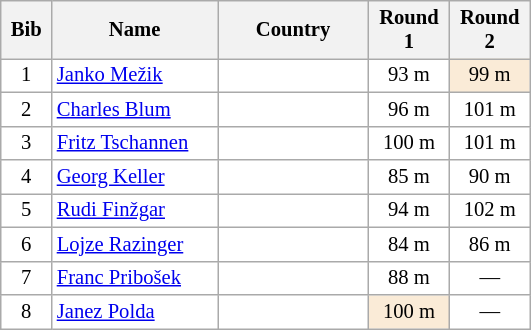<table class="wikitable collapsible autocollapse sortable" cellpadding="3" cellspacing="0" border="1" style="background:#fff; font-size:86%; width:28%; line-height:16px; border:grey solid 1px; border-collapse:collapse;">
<tr>
<th width="30">Bib</th>
<th width="120">Name</th>
<th width="110">Country</th>
<th width="50">Round 1</th>
<th width="50">Round 2</th>
</tr>
<tr>
<td align=center>1</td>
<td><a href='#'>Janko Mežik</a></td>
<td></td>
<td align=center>93 m</td>
<td align=center bgcolor=#FAEBD7>99 m</td>
</tr>
<tr>
<td align=center>2</td>
<td><a href='#'>Charles Blum</a></td>
<td></td>
<td align=center>96 m</td>
<td align=center>101 m</td>
</tr>
<tr>
<td align=center>3</td>
<td><a href='#'>Fritz Tschannen</a></td>
<td></td>
<td align=center>100 m</td>
<td align=center>101 m</td>
</tr>
<tr>
<td align=center>4</td>
<td><a href='#'>Georg Keller</a></td>
<td></td>
<td align=center>85 m</td>
<td align=center>90 m</td>
</tr>
<tr>
<td align=center>5</td>
<td><a href='#'>Rudi Finžgar</a></td>
<td></td>
<td align=center>94 m</td>
<td align=center>102 m</td>
</tr>
<tr>
<td align=center>6</td>
<td><a href='#'>Lojze Razinger</a></td>
<td></td>
<td align=center>84 m</td>
<td align=center>86 m</td>
</tr>
<tr>
<td align=center>7</td>
<td><a href='#'>Franc Pribošek</a></td>
<td></td>
<td align=center>88 m</td>
<td align=center>—</td>
</tr>
<tr>
<td align=center>8</td>
<td><a href='#'>Janez Polda</a></td>
<td></td>
<td align=center bgcolor=#FAEBD7>100 m</td>
<td align=center>—</td>
</tr>
</table>
